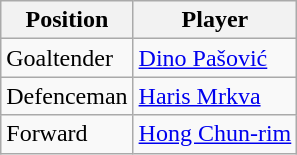<table class="wikitable">
<tr>
<th>Position</th>
<th>Player</th>
</tr>
<tr>
<td>Goaltender</td>
<td> <a href='#'>Dino Pašović</a></td>
</tr>
<tr>
<td>Defenceman</td>
<td> <a href='#'>Haris Mrkva</a></td>
</tr>
<tr>
<td>Forward</td>
<td> <a href='#'>Hong Chun-rim</a></td>
</tr>
</table>
